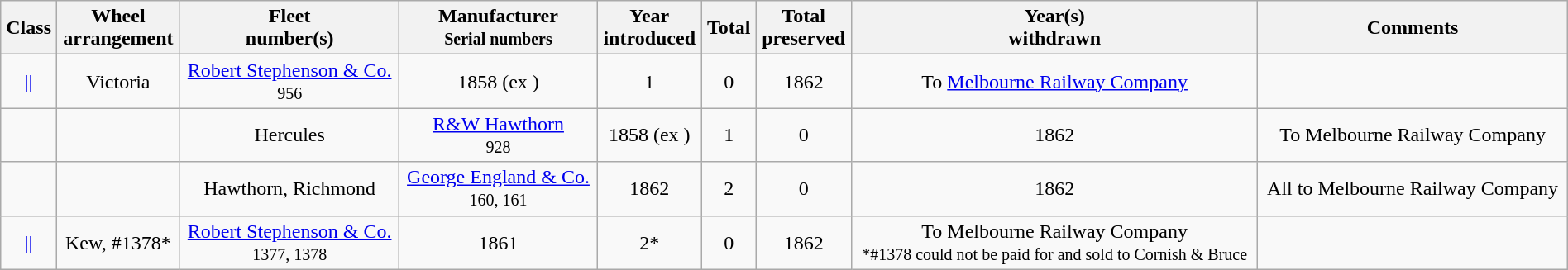<table class="wikitable" style="text-align:center; width: 100%">
<tr>
<th>Class</th>
<th>Wheel<br>arrangement</th>
<th>Fleet<br>number(s)</th>
<th>Manufacturer<br><small>Serial numbers</small></th>
<th>Year<br>introduced</th>
<th>Total</th>
<th>Total<br>preserved</th>
<th>Year(s)<br>withdrawn</th>
<th>Comments</th>
</tr>
<tr>
<td><a href='#'>  || </a></td>
<td>Victoria</td>
<td><a href='#'>Robert Stephenson & Co.</a><br><small>956</small></td>
<td>1858 (ex )</td>
<td>1</td>
<td>0</td>
<td>1862</td>
<td>To <a href='#'>Melbourne Railway Company</a></td>
</tr>
<tr>
<td><a href='#'> </a></td>
<td></td>
<td>Hercules</td>
<td><a href='#'>R&W Hawthorn</a><br><small>928</small></td>
<td>1858 (ex )</td>
<td>1</td>
<td>0</td>
<td>1862</td>
<td>To Melbourne Railway Company</td>
</tr>
<tr>
<td><a href='#'> </a></td>
<td></td>
<td>Hawthorn, Richmond</td>
<td><a href='#'>George England & Co.</a><br><small>160, 161</small></td>
<td>1862</td>
<td>2</td>
<td>0</td>
<td>1862</td>
<td>All to Melbourne Railway Company</td>
</tr>
<tr>
<td><a href='#'>  || </a></td>
<td>Kew, #1378*</td>
<td><a href='#'>Robert Stephenson & Co.</a><br><small>1377, 1378</small></td>
<td>1861</td>
<td>2*</td>
<td>0</td>
<td>1862</td>
<td>To Melbourne Railway Company<br><small>*#1378 could not be paid for and sold to Cornish & Bruce</small></td>
</tr>
</table>
